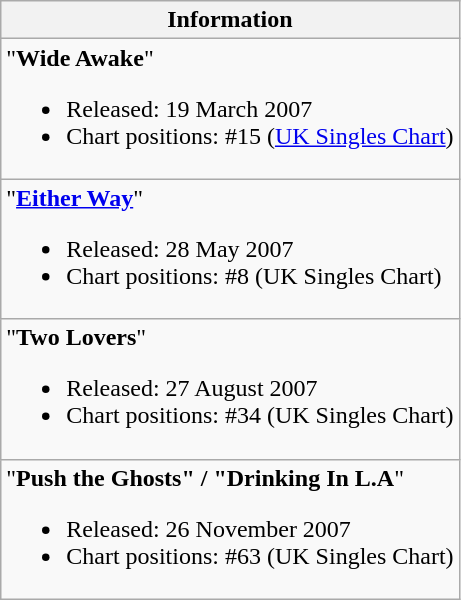<table class="wikitable">
<tr>
<th>Information</th>
</tr>
<tr>
<td>"<strong>Wide Awake</strong>"<br><ul><li>Released: 19 March 2007</li><li>Chart positions: #15 (<a href='#'>UK Singles Chart</a>)</li></ul></td>
</tr>
<tr>
<td>"<strong><a href='#'>Either Way</a></strong>"<br><ul><li>Released: 28 May 2007</li><li>Chart positions: #8 (UK Singles Chart)</li></ul></td>
</tr>
<tr>
<td>"<strong>Two Lovers</strong>"<br><ul><li>Released: 27 August 2007</li><li>Chart positions: #34 (UK Singles Chart)</li></ul></td>
</tr>
<tr>
<td>"<strong>Push the Ghosts" / "Drinking In L.A</strong>"<br><ul><li>Released: 26 November 2007</li><li>Chart positions: #63 (UK Singles Chart)</li></ul></td>
</tr>
</table>
